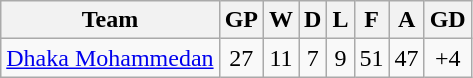<table class="wikitable" style="text-align:center;">
<tr>
<th>Team</th>
<th>GP</th>
<th>W</th>
<th>D</th>
<th>L</th>
<th>F</th>
<th>A</th>
<th>GD</th>
</tr>
<tr style="">
<td><a href='#'>Dhaka Mohammedan</a></td>
<td>27</td>
<td>11</td>
<td>7</td>
<td>9</td>
<td>51</td>
<td>47</td>
<td>+4</td>
</tr>
</table>
